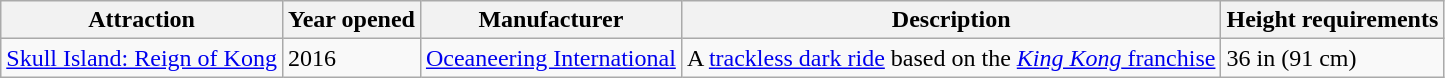<table class="wikitable">
<tr>
<th>Attraction</th>
<th>Year opened</th>
<th>Manufacturer</th>
<th>Description</th>
<th>Height requirements</th>
</tr>
<tr>
<td><a href='#'>Skull Island: Reign of Kong</a></td>
<td>2016</td>
<td><a href='#'>Oceaneering International</a></td>
<td>A <a href='#'>trackless dark ride</a> based on the <a href='#'><em>King Kong</em> franchise</a></td>
<td>36 in (91 cm)</td>
</tr>
</table>
